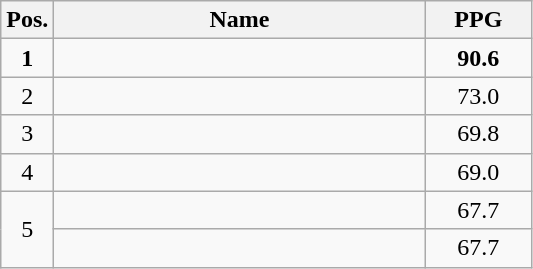<table class="wikitable">
<tr>
<th style="width:10%;">Pos.</th>
<th>Name</th>
<th style="width:20%;">PPG</th>
</tr>
<tr>
<td align=center><strong>1</strong></td>
<td><strong></strong></td>
<td align=center><strong>90.6</strong></td>
</tr>
<tr>
<td align=center>2</td>
<td></td>
<td align=center>73.0</td>
</tr>
<tr>
<td align=center>3</td>
<td></td>
<td align=center>69.8</td>
</tr>
<tr>
<td align=center>4</td>
<td></td>
<td align=center>69.0</td>
</tr>
<tr>
<td align=center rowspan=2>5</td>
<td></td>
<td align=center>67.7</td>
</tr>
<tr>
<td></td>
<td align=center>67.7</td>
</tr>
</table>
